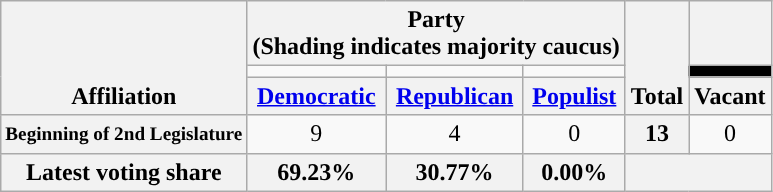<table class=wikitable style="text-align:center">
<tr style="vertical-align:bottom;">
<th rowspan=3>Affiliation</th>
<th colspan=3>Party <div>(Shading indicates majority caucus)</div></th>
<th rowspan=3>Total</th>
<th></th>
</tr>
<tr -style="height:5px">
<td style="background-color:"></td>
<td style="background-color:"></td>
<td style="background-color:"></td>
<td style="background-color:black"></td>
</tr>
<tr>
<th><a href='#'>Democratic</a></th>
<th><a href='#'>Republican</a></th>
<th><a href='#'>Populist</a></th>
<th>Vacant</th>
</tr>
<tr>
<th nowrap style="font-size:80%">Beginning of 2nd Legislature</th>
<td>9</td>
<td>4</td>
<td>0</td>
<th>13</th>
<td>0</td>
</tr>
<tr>
<th>Latest voting share</th>
<th>69.23%</th>
<th>30.77%</th>
<th>0.00%</th>
<th colspan=2></th>
</tr>
</table>
